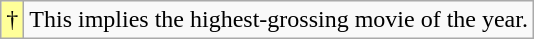<table class="wikitable">
<tr>
<td style="background-color:#FFFF99">†</td>
<td>This implies the highest-grossing movie of the year.</td>
</tr>
</table>
